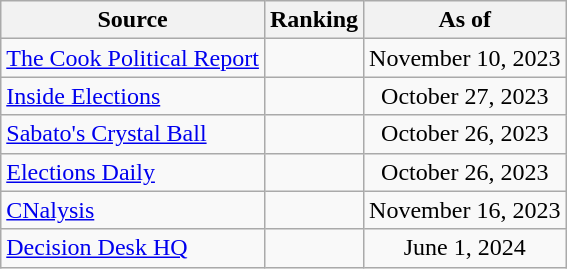<table class="wikitable" style="text-align:center">
<tr>
<th>Source</th>
<th>Ranking</th>
<th>As of</th>
</tr>
<tr>
<td align=left><a href='#'>The Cook Political Report</a></td>
<td></td>
<td>November 10, 2023</td>
</tr>
<tr>
<td align=left><a href='#'>Inside Elections</a></td>
<td></td>
<td>October 27, 2023</td>
</tr>
<tr>
<td align=left><a href='#'>Sabato's Crystal Ball</a></td>
<td></td>
<td>October 26, 2023</td>
</tr>
<tr>
<td align=left><a href='#'>Elections Daily</a></td>
<td></td>
<td>October 26, 2023</td>
</tr>
<tr>
<td align=left><a href='#'>CNalysis</a></td>
<td></td>
<td>November 16, 2023</td>
</tr>
<tr>
<td align=left><a href='#'>Decision Desk HQ</a></td>
<td></td>
<td>June 1, 2024</td>
</tr>
</table>
